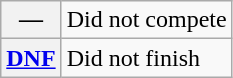<table class="wikitable">
<tr>
<th scope="row">—</th>
<td>Did not compete</td>
</tr>
<tr>
<th scope="row"><a href='#'>DNF</a></th>
<td>Did not finish</td>
</tr>
</table>
